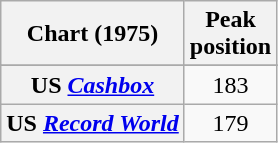<table class="wikitable sortable plainrowheaders">
<tr>
<th scope="col">Chart (1975)</th>
<th scope="col">Peak<br>position</th>
</tr>
<tr>
</tr>
<tr>
</tr>
<tr>
<th scope="row">US <a href='#'><em>Cashbox</em></a></th>
<td style="text-align:center;">183</td>
</tr>
<tr>
<th scope="row">US <em><a href='#'>Record World</a></em></th>
<td style="text-align:center;">179</td>
</tr>
</table>
